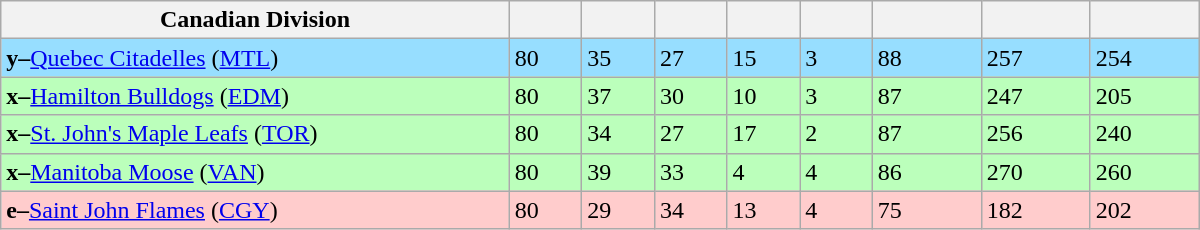<table class="wikitable" style="width:50em">
<tr>
<th width="35%">Canadian Division</th>
<th width="5%"></th>
<th width="5%"></th>
<th width="5%"></th>
<th width="5%"></th>
<th width="5%"></th>
<th width="7.5%"></th>
<th width="7.5%"></th>
<th width="7.5%"></th>
</tr>
<tr bgcolor="#97DEFF">
<td><strong>y–</strong><a href='#'>Quebec Citadelles</a> (<a href='#'>MTL</a>)</td>
<td>80</td>
<td>35</td>
<td>27</td>
<td>15</td>
<td>3</td>
<td>88</td>
<td>257</td>
<td>254</td>
</tr>
<tr bgcolor="#bbffbb">
<td><strong>x–</strong><a href='#'>Hamilton Bulldogs</a> (<a href='#'>EDM</a>)</td>
<td>80</td>
<td>37</td>
<td>30</td>
<td>10</td>
<td>3</td>
<td>87</td>
<td>247</td>
<td>205</td>
</tr>
<tr bgcolor="#bbffbb">
<td><strong>x–</strong><a href='#'>St. John's Maple Leafs</a> (<a href='#'>TOR</a>)</td>
<td>80</td>
<td>34</td>
<td>27</td>
<td>17</td>
<td>2</td>
<td>87</td>
<td>256</td>
<td>240</td>
</tr>
<tr bgcolor="#bbffbb">
<td><strong>x–</strong><a href='#'>Manitoba Moose</a> (<a href='#'>VAN</a>)</td>
<td>80</td>
<td>39</td>
<td>33</td>
<td>4</td>
<td>4</td>
<td>86</td>
<td>270</td>
<td>260</td>
</tr>
<tr bgcolor="#ffcccc">
<td><strong>e–</strong><a href='#'>Saint John Flames</a> (<a href='#'>CGY</a>)</td>
<td>80</td>
<td>29</td>
<td>34</td>
<td>13</td>
<td>4</td>
<td>75</td>
<td>182</td>
<td>202</td>
</tr>
</table>
